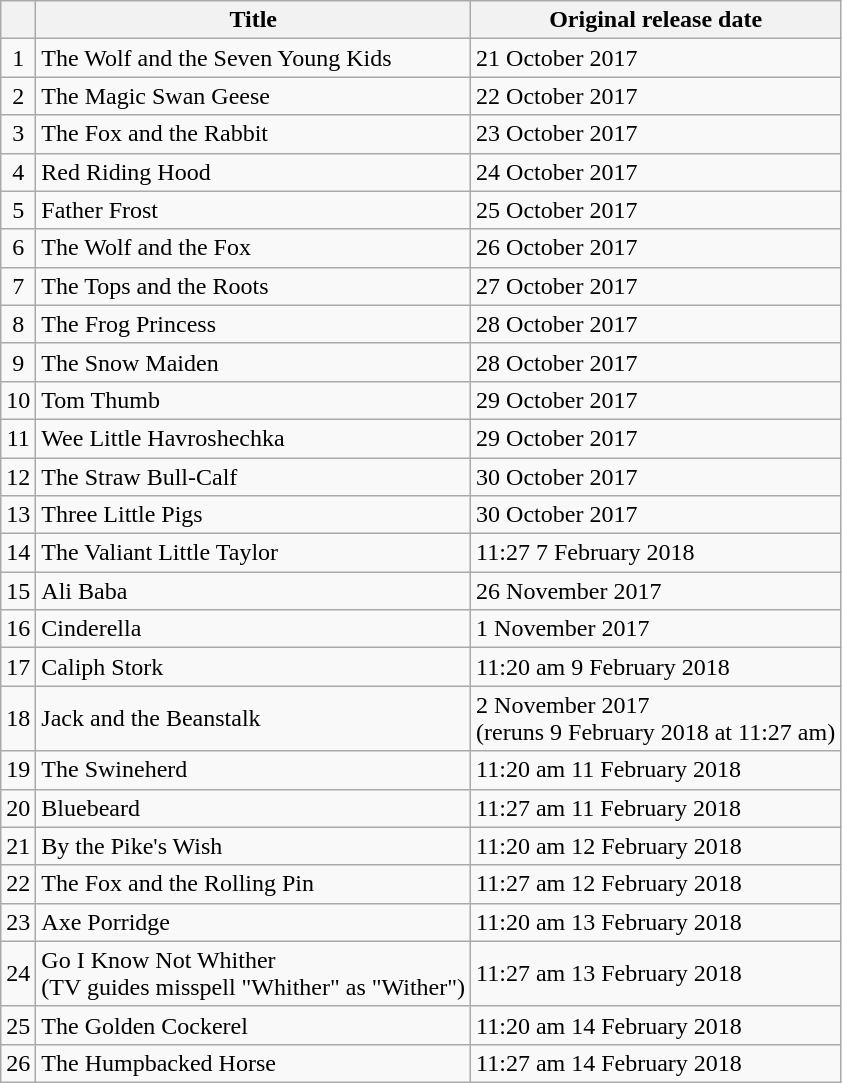<table class="wikitable sortable mw-collapsible">
<tr>
<th></th>
<th>Title</th>
<th>Original release date</th>
</tr>
<tr>
<td style="text-align: center;">1</td>
<td>The Wolf and the Seven Young Kids</td>
<td>21 October 2017</td>
</tr>
<tr>
<td style="text-align: center;">2</td>
<td>The Magic Swan Geese</td>
<td>22 October 2017</td>
</tr>
<tr>
<td style="text-align: center;">3</td>
<td>The Fox and the Rabbit</td>
<td>23 October 2017</td>
</tr>
<tr>
<td style="text-align: center;">4</td>
<td>Red Riding Hood</td>
<td>24 October 2017</td>
</tr>
<tr>
<td style="text-align: center;">5</td>
<td>Father Frost</td>
<td>25 October 2017</td>
</tr>
<tr>
<td style="text-align: center;">6</td>
<td>The Wolf and the Fox</td>
<td>26 October 2017</td>
</tr>
<tr>
<td style="text-align: center;">7</td>
<td>The Tops and the Roots</td>
<td>27 October 2017</td>
</tr>
<tr>
<td style="text-align: center;">8</td>
<td>The Frog Princess</td>
<td>28 October 2017</td>
</tr>
<tr>
<td style="text-align: center;">9</td>
<td>The Snow Maiden</td>
<td>28 October 2017</td>
</tr>
<tr>
<td style="text-align: center;">10</td>
<td>Tom Thumb</td>
<td>29 October 2017</td>
</tr>
<tr>
<td style="text-align: center;">11</td>
<td>Wee Little Havroshechka</td>
<td>29 October 2017</td>
</tr>
<tr>
<td style="text-align: center;">12</td>
<td>The Straw Bull-Calf</td>
<td>30 October 2017</td>
</tr>
<tr>
<td style="text-align: center;">13</td>
<td>Three Little Pigs</td>
<td>30 October 2017</td>
</tr>
<tr>
<td style="text-align: center;">14</td>
<td>The Valiant Little Taylor</td>
<td>11:27 7 February 2018</td>
</tr>
<tr>
<td style="text-align: center;">15</td>
<td>Ali Baba</td>
<td>26 November 2017</td>
</tr>
<tr>
<td style="text-align: center;">16</td>
<td>Cinderella</td>
<td>1 November 2017</td>
</tr>
<tr>
<td style="text-align: center;">17</td>
<td>Caliph Stork</td>
<td>11:20 am 9 February 2018</td>
</tr>
<tr>
<td style="text-align: center;">18</td>
<td>Jack and the Beanstalk</td>
<td>2 November 2017<br>(reruns 9 February 2018 at 11:27 am)</td>
</tr>
<tr>
<td style="text-align: center;">19</td>
<td>The Swineherd</td>
<td>11:20 am 11 February 2018</td>
</tr>
<tr>
<td style="text-align: center;">20</td>
<td>Bluebeard</td>
<td>11:27 am 11 February 2018</td>
</tr>
<tr>
<td style="text-align: center;">21</td>
<td>By the Pike's Wish</td>
<td>11:20 am 12 February 2018</td>
</tr>
<tr>
<td style="text-align: center;">22</td>
<td>The Fox and the Rolling Pin</td>
<td>11:27 am 12 February 2018</td>
</tr>
<tr>
<td style="text-align: center;">23</td>
<td>Axe Porridge</td>
<td>11:20 am 13 February 2018</td>
</tr>
<tr>
<td style="text-align: center;">24</td>
<td>Go I Know Not Whither<br>(TV guides misspell "Whither" as "Wither")</td>
<td>11:27 am 13 February 2018</td>
</tr>
<tr>
<td style="text-align: center;">25</td>
<td>The Golden Cockerel</td>
<td>11:20 am 14 February 2018</td>
</tr>
<tr>
<td style="text-align: center;">26</td>
<td>The Humpbacked Horse</td>
<td>11:27 am 14 February 2018</td>
</tr>
</table>
